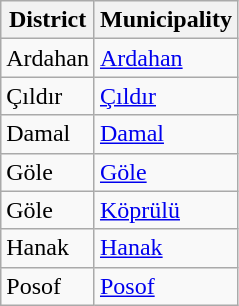<table class="sortable wikitable">
<tr>
<th>District</th>
<th>Municipality</th>
</tr>
<tr>
<td>Ardahan</td>
<td><a href='#'>Ardahan</a></td>
</tr>
<tr>
<td>Çıldır</td>
<td><a href='#'>Çıldır</a></td>
</tr>
<tr>
<td>Damal</td>
<td><a href='#'>Damal</a></td>
</tr>
<tr>
<td>Göle</td>
<td><a href='#'>Göle</a></td>
</tr>
<tr>
<td>Göle</td>
<td><a href='#'>Köprülü</a></td>
</tr>
<tr>
<td>Hanak</td>
<td><a href='#'>Hanak</a></td>
</tr>
<tr>
<td>Posof</td>
<td><a href='#'>Posof</a></td>
</tr>
</table>
